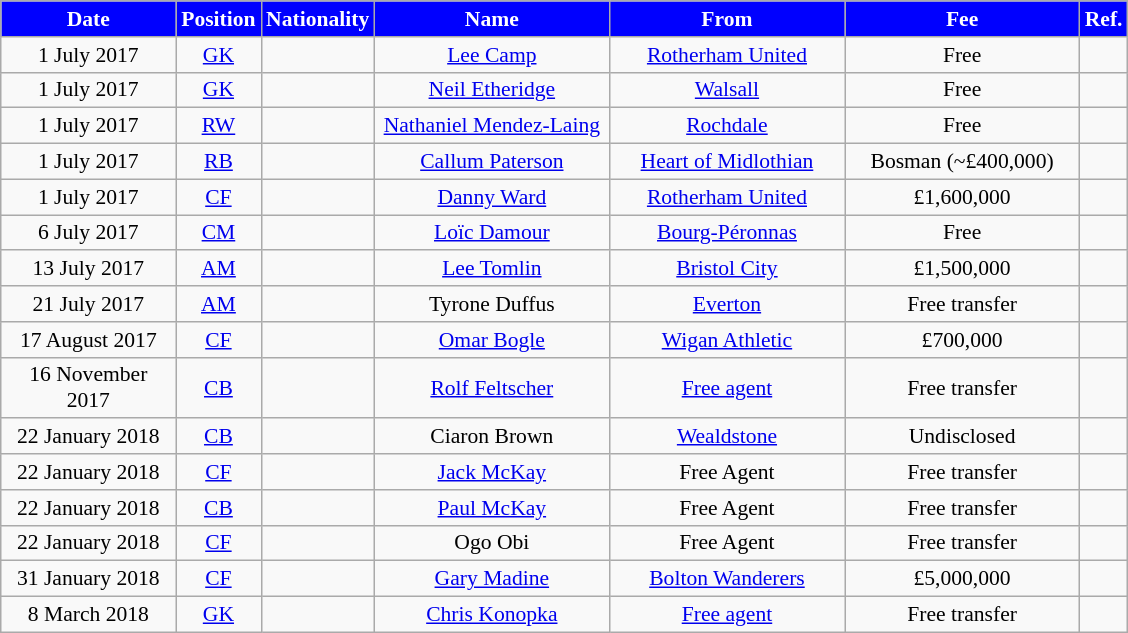<table class="wikitable"  style="text-align:center; font-size:90%; ">
<tr>
<th style="background:#0000FF; color:white; width:110px;">Date</th>
<th style="background:#0000FF; color:white; width:50px;">Position</th>
<th style="background:#0000FF; color:white; width:50px;">Nationality</th>
<th style="background:#0000FF; color:white; width:150px;">Name</th>
<th style="background:#0000FF; color:white; width:150px;">From</th>
<th style="background:#0000FF; color:white; width:150px;">Fee</th>
<th style="background:#0000FF; color:white; width:25px;">Ref.</th>
</tr>
<tr>
<td>1 July 2017</td>
<td><a href='#'>GK</a></td>
<td></td>
<td><a href='#'>Lee Camp</a></td>
<td><a href='#'>Rotherham United</a></td>
<td>Free</td>
<td></td>
</tr>
<tr>
<td>1 July 2017</td>
<td><a href='#'>GK</a></td>
<td></td>
<td><a href='#'>Neil Etheridge</a></td>
<td><a href='#'>Walsall</a></td>
<td>Free</td>
<td></td>
</tr>
<tr>
<td>1 July 2017</td>
<td><a href='#'>RW</a></td>
<td></td>
<td><a href='#'>Nathaniel Mendez-Laing</a></td>
<td><a href='#'>Rochdale</a></td>
<td>Free</td>
<td></td>
</tr>
<tr>
<td>1 July 2017</td>
<td><a href='#'>RB</a></td>
<td></td>
<td><a href='#'>Callum Paterson</a></td>
<td><a href='#'>Heart of Midlothian</a></td>
<td>Bosman (~£400,000)</td>
<td></td>
</tr>
<tr>
<td>1 July 2017</td>
<td><a href='#'>CF</a></td>
<td></td>
<td><a href='#'>Danny Ward</a></td>
<td><a href='#'>Rotherham United</a></td>
<td>£1,600,000</td>
<td></td>
</tr>
<tr>
<td>6 July 2017</td>
<td><a href='#'>CM</a></td>
<td></td>
<td><a href='#'>Loïc Damour</a></td>
<td><a href='#'>Bourg-Péronnas</a></td>
<td>Free</td>
<td></td>
</tr>
<tr>
<td>13 July 2017</td>
<td><a href='#'>AM</a></td>
<td></td>
<td><a href='#'>Lee Tomlin</a></td>
<td><a href='#'>Bristol City</a></td>
<td>£1,500,000</td>
<td></td>
</tr>
<tr>
<td>21 July 2017</td>
<td><a href='#'>AM</a></td>
<td></td>
<td>Tyrone Duffus</td>
<td><a href='#'>Everton</a></td>
<td>Free transfer</td>
<td></td>
</tr>
<tr>
<td>17 August 2017</td>
<td><a href='#'>CF</a></td>
<td></td>
<td><a href='#'>Omar Bogle</a></td>
<td><a href='#'>Wigan Athletic</a></td>
<td>£700,000</td>
<td></td>
</tr>
<tr>
<td>16 November 2017</td>
<td><a href='#'>CB</a></td>
<td></td>
<td><a href='#'>Rolf Feltscher</a></td>
<td><a href='#'>Free agent</a></td>
<td>Free transfer</td>
<td></td>
</tr>
<tr>
<td>22 January 2018</td>
<td><a href='#'>CB</a></td>
<td></td>
<td>Ciaron Brown</td>
<td><a href='#'>Wealdstone</a></td>
<td>Undisclosed</td>
<td></td>
</tr>
<tr>
<td>22 January 2018</td>
<td><a href='#'>CF</a></td>
<td></td>
<td><a href='#'>Jack McKay</a></td>
<td>Free Agent</td>
<td>Free transfer</td>
<td></td>
</tr>
<tr>
<td>22 January 2018</td>
<td><a href='#'>CB</a></td>
<td></td>
<td><a href='#'>Paul McKay</a></td>
<td>Free Agent</td>
<td>Free transfer</td>
<td></td>
</tr>
<tr>
<td>22 January 2018</td>
<td><a href='#'>CF</a></td>
<td></td>
<td>Ogo Obi</td>
<td>Free Agent</td>
<td>Free transfer</td>
<td></td>
</tr>
<tr>
<td>31 January 2018</td>
<td><a href='#'>CF</a></td>
<td></td>
<td><a href='#'>Gary Madine</a></td>
<td><a href='#'>Bolton Wanderers</a></td>
<td>£5,000,000</td>
<td></td>
</tr>
<tr>
<td>8 March 2018</td>
<td><a href='#'>GK</a></td>
<td></td>
<td><a href='#'>Chris Konopka</a></td>
<td><a href='#'>Free agent</a></td>
<td>Free transfer</td>
<td></td>
</tr>
</table>
